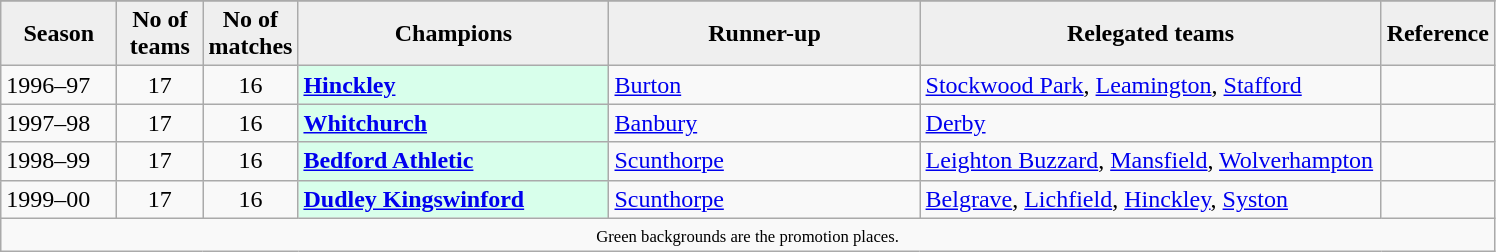<table class="wikitable">
<tr>
</tr>
<tr>
<th style="background:#efefef; width:70px;">Season</th>
<th style="background:#efefef; width:50px;">No of teams</th>
<th style="background:#efefef; width:50px;">No of matches</th>
<th style="background:#efefef; width:200px;">Champions</th>
<th style="background:#efefef; width:200px;">Runner-up</th>
<th style="background:#efefef; width:300px;">Relegated teams</th>
<th style="background:#efefef; width:50px;">Reference</th>
</tr>
<tr align=left>
<td>1996–97</td>
<td style="text-align: center;">17</td>
<td style="text-align: center;">16</td>
<td style="background:#d8ffeb;"><strong><a href='#'>Hinckley</a></strong></td>
<td><a href='#'>Burton</a></td>
<td><a href='#'>Stockwood Park</a>, <a href='#'>Leamington</a>, <a href='#'>Stafford</a></td>
<td></td>
</tr>
<tr>
<td>1997–98</td>
<td style="text-align: center;">17</td>
<td style="text-align: center;">16</td>
<td style="background:#d8ffeb;"><strong><a href='#'>Whitchurch</a></strong></td>
<td><a href='#'>Banbury</a></td>
<td><a href='#'>Derby</a></td>
<td></td>
</tr>
<tr>
<td>1998–99</td>
<td style="text-align: center;">17</td>
<td style="text-align: center;">16</td>
<td style="background:#d8ffeb;"><strong><a href='#'>Bedford Athletic</a></strong></td>
<td><a href='#'>Scunthorpe</a></td>
<td><a href='#'>Leighton Buzzard</a>, <a href='#'>Mansfield</a>, <a href='#'>Wolverhampton</a></td>
<td></td>
</tr>
<tr>
<td>1999–00</td>
<td style="text-align: center;">17</td>
<td style="text-align: center;">16</td>
<td style="background:#d8ffeb;"><strong><a href='#'>Dudley Kingswinford</a></strong></td>
<td><a href='#'>Scunthorpe</a></td>
<td><a href='#'>Belgrave</a>, <a href='#'>Lichfield</a>, <a href='#'>Hinckley</a>, <a href='#'>Syston</a></td>
<td></td>
</tr>
<tr>
<td colspan="15"  style="border:0; font-size:smaller; text-align:center;"><small><span>Green backgrounds</span> are the promotion places.</small></td>
</tr>
</table>
